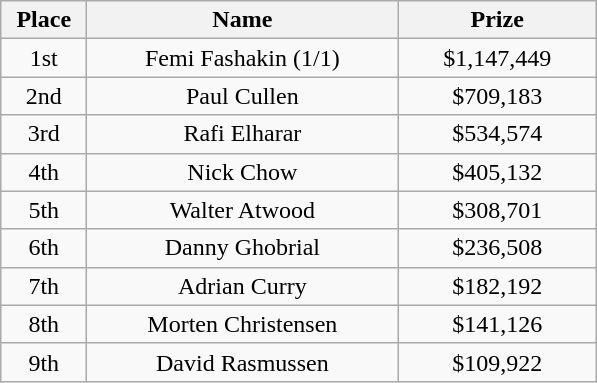<table class="wikitable">
<tr>
<th width="50">Place</th>
<th width="200">Name</th>
<th width="125">Prize</th>
</tr>
<tr>
<td align = "center">1st</td>
<td align = "center">Femi Fashakin (1/1)</td>
<td align = "center">$1,147,449</td>
</tr>
<tr>
<td align = "center">2nd</td>
<td align = "center">Paul Cullen</td>
<td align = "center">$709,183</td>
</tr>
<tr>
<td align = "center">3rd</td>
<td align = "center">Rafi Elharar</td>
<td align = "center">$534,574</td>
</tr>
<tr>
<td align = "center">4th</td>
<td align = "center">Nick Chow</td>
<td align = "center">$405,132</td>
</tr>
<tr>
<td align = "center">5th</td>
<td align = "center">Walter Atwood</td>
<td align = "center">$308,701</td>
</tr>
<tr>
<td align = "center">6th</td>
<td align = "center">Danny Ghobrial</td>
<td align = "center">$236,508</td>
</tr>
<tr>
<td align = "center">7th</td>
<td align = "center">Adrian Curry</td>
<td align = "center">$182,192</td>
</tr>
<tr>
<td align = "center">8th</td>
<td align = "center">Morten Christensen</td>
<td align = "center">$141,126</td>
</tr>
<tr>
<td align = "center">9th</td>
<td align = "center">David Rasmussen</td>
<td align = "center">$109,922</td>
</tr>
</table>
